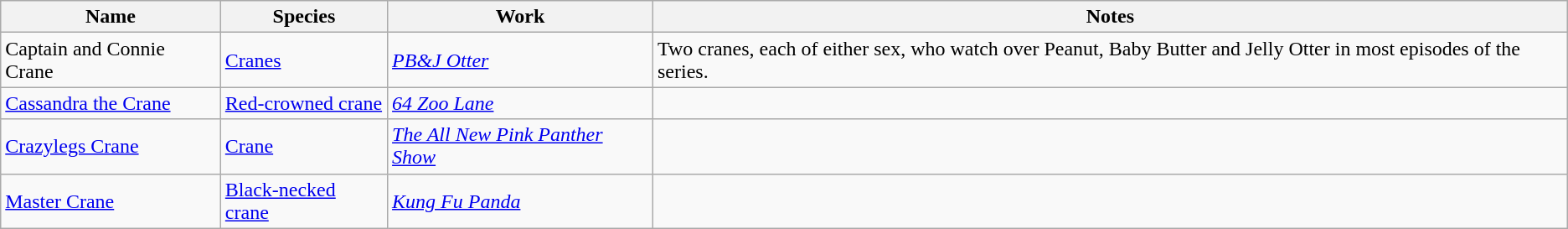<table class="wikitable">
<tr>
<th>Name</th>
<th>Species</th>
<th>Work</th>
<th>Notes</th>
</tr>
<tr>
<td>Captain and Connie Crane</td>
<td><a href='#'>Cranes</a></td>
<td><em><a href='#'>PB&J Otter</a></em></td>
<td>Two cranes, each of either sex, who watch over Peanut, Baby Butter and Jelly Otter in most episodes of the series.</td>
</tr>
<tr>
<td><a href='#'>Cassandra the Crane</a></td>
<td><a href='#'>Red-crowned crane</a></td>
<td><em><a href='#'>64 Zoo Lane</a></em></td>
<td></td>
</tr>
<tr>
<td><a href='#'>Crazylegs Crane</a></td>
<td><a href='#'>Crane</a></td>
<td><em><a href='#'>The All New Pink Panther Show</a></em></td>
<td></td>
</tr>
<tr>
<td><a href='#'>Master Crane</a></td>
<td><a href='#'>Black-necked crane</a></td>
<td><em><a href='#'>Kung Fu Panda</a></em></td>
<td></td>
</tr>
</table>
